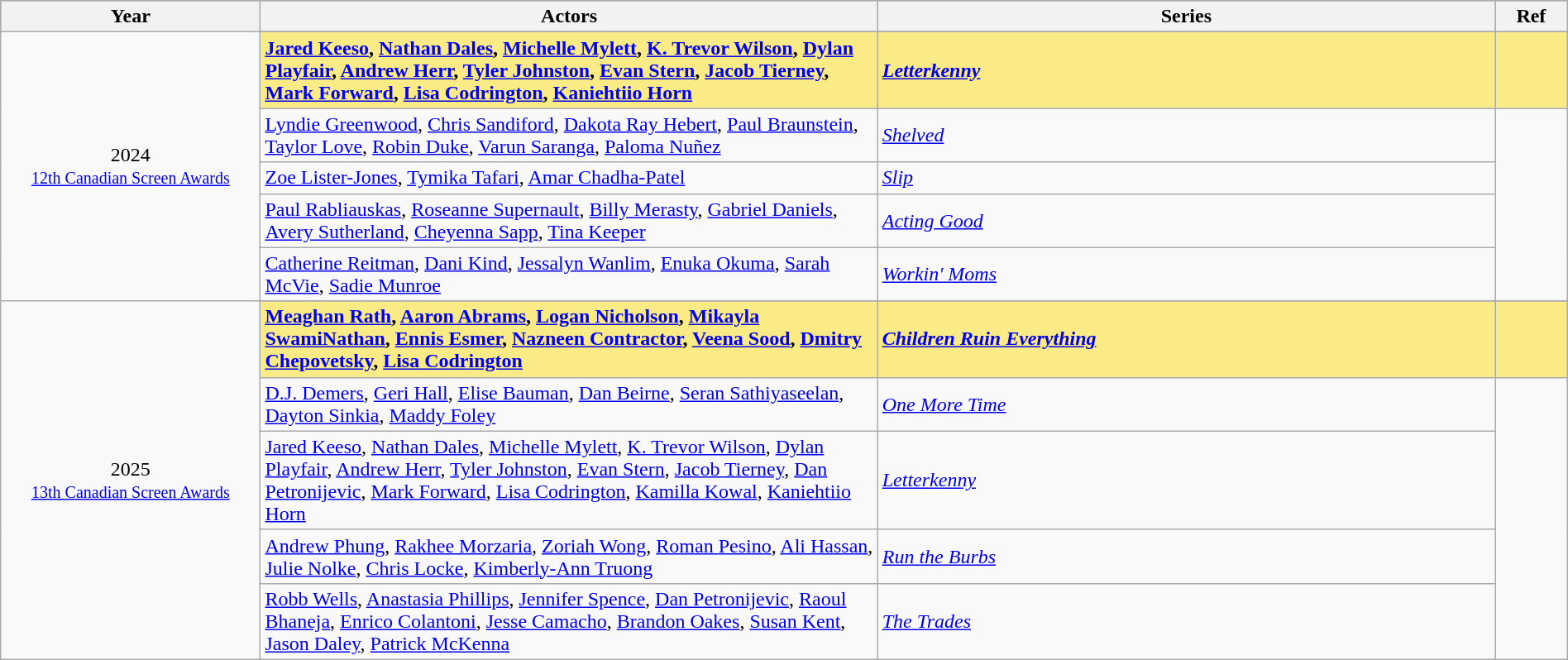<table class="wikitable" style="width:100%;">
<tr style="background:#bebebe;">
<th style="width:8%;">Year</th>
<th style="width:19%;">Actors</th>
<th style="width:19%;">Series</th>
<th style="width:2%;">Ref</th>
</tr>
<tr>
<td rowspan="6" align="center">2024 <br> <small><a href='#'>12th Canadian Screen Awards</a></small></td>
</tr>
<tr style="background:#FAEB86;">
<td><strong><a href='#'>Jared Keeso</a>, <a href='#'>Nathan Dales</a>, <a href='#'>Michelle Mylett</a>, <a href='#'>K. Trevor Wilson</a>, <a href='#'>Dylan Playfair</a>, <a href='#'>Andrew Herr</a>, <a href='#'>Tyler Johnston</a>, <a href='#'>Evan Stern</a>, <a href='#'>Jacob Tierney</a>, <a href='#'>Mark Forward</a>, <a href='#'>Lisa Codrington</a>, <a href='#'>Kaniehtiio Horn</a></strong></td>
<td><strong><em><a href='#'>Letterkenny</a></em></strong></td>
<td></td>
</tr>
<tr>
<td><a href='#'>Lyndie Greenwood</a>, <a href='#'>Chris Sandiford</a>, <a href='#'>Dakota Ray Hebert</a>, <a href='#'>Paul Braunstein</a>, <a href='#'>Taylor Love</a>, <a href='#'>Robin Duke</a>, <a href='#'>Varun Saranga</a>, <a href='#'>Paloma Nuñez</a></td>
<td><em><a href='#'>Shelved</a></em></td>
<td rowspan=4></td>
</tr>
<tr>
<td><a href='#'>Zoe Lister-Jones</a>, <a href='#'>Tymika Tafari</a>, <a href='#'>Amar Chadha-Patel</a></td>
<td><em><a href='#'>Slip</a></em></td>
</tr>
<tr>
<td><a href='#'>Paul Rabliauskas</a>, <a href='#'>Roseanne Supernault</a>, <a href='#'>Billy Merasty</a>, <a href='#'>Gabriel Daniels</a>, <a href='#'>Avery Sutherland</a>, <a href='#'>Cheyenna Sapp</a>, <a href='#'>Tina Keeper</a></td>
<td><em><a href='#'>Acting Good</a></em></td>
</tr>
<tr>
<td><a href='#'>Catherine Reitman</a>, <a href='#'>Dani Kind</a>, <a href='#'>Jessalyn Wanlim</a>, <a href='#'>Enuka Okuma</a>, <a href='#'>Sarah McVie</a>, <a href='#'>Sadie Munroe</a></td>
<td><em><a href='#'>Workin' Moms</a></em></td>
</tr>
<tr>
<td rowspan="6" align="center">2025 <br> <small><a href='#'>13th Canadian Screen Awards</a></small></td>
</tr>
<tr style="background:#FAEB86;">
<td><strong><a href='#'>Meaghan Rath</a>, <a href='#'>Aaron Abrams</a>, <a href='#'>Logan Nicholson</a>, <a href='#'>Mikayla SwamiNathan</a>, <a href='#'>Ennis Esmer</a>, <a href='#'>Nazneen Contractor</a>, <a href='#'>Veena Sood</a>, <a href='#'>Dmitry Chepovetsky</a>, <a href='#'>Lisa Codrington</a></strong></td>
<td><strong><em><a href='#'>Children Ruin Everything</a></em></strong></td>
<td></td>
</tr>
<tr>
<td><a href='#'>D.J. Demers</a>, <a href='#'>Geri Hall</a>, <a href='#'>Elise Bauman</a>, <a href='#'>Dan Beirne</a>, <a href='#'>Seran Sathiyaseelan</a>, <a href='#'>Dayton Sinkia</a>, <a href='#'>Maddy Foley</a></td>
<td><em><a href='#'>One More Time</a></em></td>
<td rowspan=4></td>
</tr>
<tr>
<td><a href='#'>Jared Keeso</a>, <a href='#'>Nathan Dales</a>, <a href='#'>Michelle Mylett</a>, <a href='#'>K. Trevor Wilson</a>, <a href='#'>Dylan Playfair</a>, <a href='#'>Andrew Herr</a>, <a href='#'>Tyler Johnston</a>, <a href='#'>Evan Stern</a>, <a href='#'>Jacob Tierney</a>, <a href='#'>Dan Petronijevic</a>, <a href='#'>Mark Forward</a>, <a href='#'>Lisa Codrington</a>, <a href='#'>Kamilla Kowal</a>, <a href='#'>Kaniehtiio Horn</a></td>
<td><em><a href='#'>Letterkenny</a></em></td>
</tr>
<tr>
<td><a href='#'>Andrew Phung</a>, <a href='#'>Rakhee Morzaria</a>, <a href='#'>Zoriah Wong</a>, <a href='#'>Roman Pesino</a>, <a href='#'>Ali Hassan</a>, <a href='#'>Julie Nolke</a>, <a href='#'>Chris Locke</a>, <a href='#'>Kimberly-Ann Truong</a></td>
<td><em><a href='#'>Run the Burbs</a></em></td>
</tr>
<tr>
<td><a href='#'>Robb Wells</a>, <a href='#'>Anastasia Phillips</a>, <a href='#'>Jennifer Spence</a>, <a href='#'>Dan Petronijevic</a>, <a href='#'>Raoul Bhaneja</a>, <a href='#'>Enrico Colantoni</a>, <a href='#'>Jesse Camacho</a>, <a href='#'>Brandon Oakes</a>, <a href='#'>Susan Kent</a>, <a href='#'>Jason Daley</a>, <a href='#'>Patrick McKenna</a></td>
<td><em><a href='#'>The Trades</a></em></td>
</tr>
</table>
